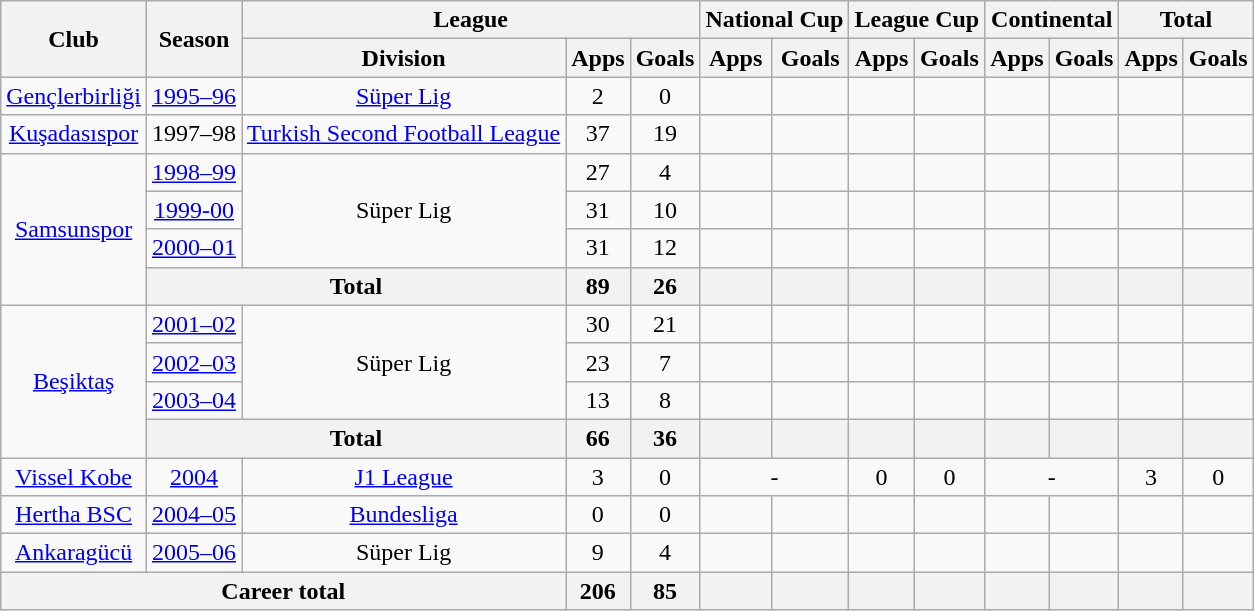<table class="wikitable" style="text-align:center">
<tr>
<th rowspan="2">Club</th>
<th rowspan="2">Season</th>
<th colspan="3">League</th>
<th colspan="2">National Cup</th>
<th colspan="2">League Cup</th>
<th colspan="2">Continental</th>
<th colspan="2">Total</th>
</tr>
<tr>
<th>Division</th>
<th>Apps</th>
<th>Goals</th>
<th>Apps</th>
<th>Goals</th>
<th>Apps</th>
<th>Goals</th>
<th>Apps</th>
<th>Goals</th>
<th>Apps</th>
<th>Goals</th>
</tr>
<tr>
<td><a href='#'>Gençlerbirliği</a></td>
<td><a href='#'>1995–96</a></td>
<td><a href='#'>Süper Lig</a></td>
<td>2</td>
<td>0</td>
<td></td>
<td></td>
<td></td>
<td></td>
<td></td>
<td></td>
<td></td>
<td></td>
</tr>
<tr>
<td><a href='#'>Kuşadasıspor</a></td>
<td>1997–98</td>
<td><a href='#'>Turkish Second Football League</a></td>
<td>37</td>
<td>19</td>
<td></td>
<td></td>
<td></td>
<td></td>
<td></td>
<td></td>
<td></td>
<td></td>
</tr>
<tr>
<td rowspan="4"><a href='#'>Samsunspor</a></td>
<td><a href='#'>1998–99</a></td>
<td rowspan="3">Süper Lig</td>
<td>27</td>
<td>4</td>
<td></td>
<td></td>
<td></td>
<td></td>
<td></td>
<td></td>
<td></td>
<td></td>
</tr>
<tr>
<td><a href='#'>1999-00</a></td>
<td>31</td>
<td>10</td>
<td></td>
<td></td>
<td></td>
<td></td>
<td></td>
<td></td>
<td></td>
<td></td>
</tr>
<tr>
<td><a href='#'>2000–01</a></td>
<td>31</td>
<td>12</td>
<td></td>
<td></td>
<td></td>
<td></td>
<td></td>
<td></td>
<td></td>
<td></td>
</tr>
<tr>
<th colspan="2">Total</th>
<th>89</th>
<th>26</th>
<th></th>
<th></th>
<th></th>
<th></th>
<th></th>
<th></th>
<th></th>
<th></th>
</tr>
<tr>
<td rowspan="4"><a href='#'>Beşiktaş</a></td>
<td><a href='#'>2001–02</a></td>
<td rowspan="3">Süper Lig</td>
<td>30</td>
<td>21</td>
<td></td>
<td></td>
<td></td>
<td></td>
<td></td>
<td></td>
<td></td>
<td></td>
</tr>
<tr>
<td><a href='#'>2002–03</a></td>
<td>23</td>
<td>7</td>
<td></td>
<td></td>
<td></td>
<td></td>
<td></td>
<td></td>
<td></td>
<td></td>
</tr>
<tr>
<td><a href='#'>2003–04</a></td>
<td>13</td>
<td>8</td>
<td></td>
<td></td>
<td></td>
<td></td>
<td></td>
<td></td>
<td></td>
<td></td>
</tr>
<tr>
<th colspan="2">Total</th>
<th>66</th>
<th>36</th>
<th></th>
<th></th>
<th></th>
<th></th>
<th></th>
<th></th>
<th></th>
<th></th>
</tr>
<tr>
<td><a href='#'>Vissel Kobe</a></td>
<td><a href='#'>2004</a></td>
<td><a href='#'>J1 League</a></td>
<td>3</td>
<td>0</td>
<td colspan="2">-</td>
<td>0</td>
<td>0</td>
<td colspan="2">-</td>
<td>3</td>
<td>0</td>
</tr>
<tr>
<td><a href='#'>Hertha BSC</a></td>
<td><a href='#'>2004–05</a></td>
<td><a href='#'>Bundesliga</a></td>
<td>0</td>
<td>0</td>
<td></td>
<td></td>
<td></td>
<td></td>
<td></td>
<td></td>
<td></td>
<td></td>
</tr>
<tr>
<td><a href='#'>Ankaragücü</a></td>
<td><a href='#'>2005–06</a></td>
<td>Süper Lig</td>
<td>9</td>
<td>4</td>
<td></td>
<td></td>
<td></td>
<td></td>
<td></td>
<td></td>
<td></td>
<td></td>
</tr>
<tr>
<th colspan="3">Career total</th>
<th>206</th>
<th>85</th>
<th></th>
<th></th>
<th></th>
<th></th>
<th></th>
<th></th>
<th></th>
<th></th>
</tr>
</table>
